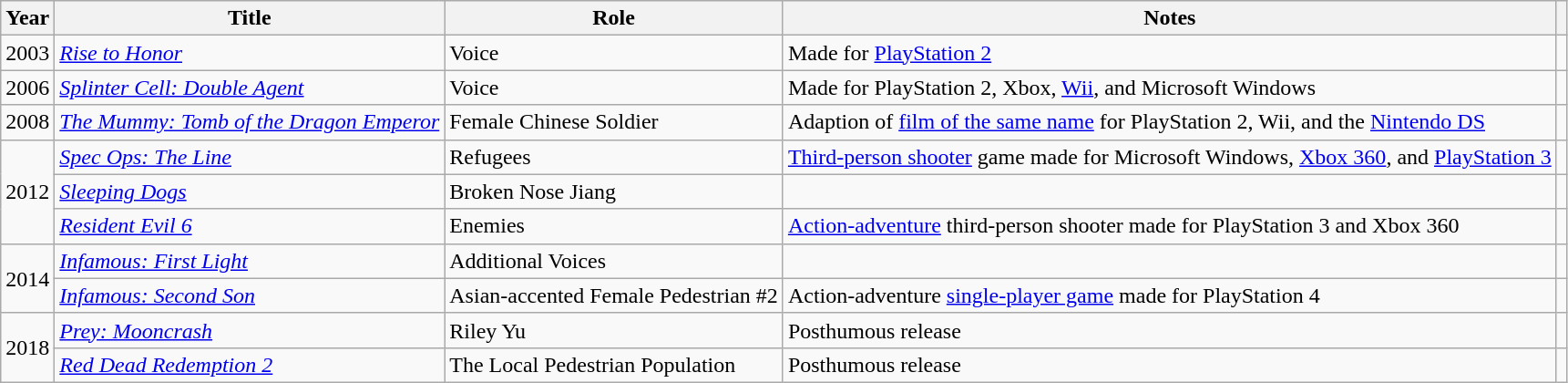<table class="wikitable sortable">
<tr>
<th>Year</th>
<th>Title</th>
<th>Role</th>
<th class="unsortable">Notes</th>
<th class="unsortable"></th>
</tr>
<tr>
<td>2003</td>
<td><em><a href='#'>Rise to Honor</a></em></td>
<td>Voice</td>
<td>Made for <a href='#'>PlayStation 2</a></td>
<td></td>
</tr>
<tr>
<td>2006</td>
<td><em><a href='#'>Splinter Cell: Double Agent</a></em></td>
<td>Voice</td>
<td>Made for PlayStation 2, Xbox, <a href='#'>Wii</a>, and Microsoft Windows</td>
<td></td>
</tr>
<tr>
<td>2008</td>
<td><em><a href='#'>The Mummy: Tomb of the Dragon Emperor</a></em></td>
<td>Female Chinese Soldier</td>
<td>Adaption of <a href='#'>film of the same name</a> for PlayStation 2, Wii, and the <a href='#'>Nintendo DS</a></td>
<td></td>
</tr>
<tr>
<td rowspan="3">2012</td>
<td><em><a href='#'>Spec Ops: The Line</a></em></td>
<td>Refugees</td>
<td><a href='#'>Third-person shooter</a> game made for Microsoft Windows, <a href='#'>Xbox 360</a>, and <a href='#'>PlayStation 3</a></td>
<td></td>
</tr>
<tr>
<td><em><a href='#'>Sleeping Dogs</a></em></td>
<td>Broken Nose Jiang</td>
<td></td>
<td></td>
</tr>
<tr>
<td><em><a href='#'>Resident Evil 6</a></em></td>
<td>Enemies</td>
<td><a href='#'>Action-adventure</a> third-person shooter made for PlayStation 3 and Xbox 360</td>
<td></td>
</tr>
<tr>
<td rowspan="2">2014</td>
<td><em><a href='#'>Infamous: First Light</a></em></td>
<td>Additional Voices</td>
<td></td>
<td></td>
</tr>
<tr>
<td><em><a href='#'>Infamous: Second Son</a></em></td>
<td>Asian-accented Female Pedestrian #2</td>
<td>Action-adventure <a href='#'>single-player game</a> made for PlayStation 4</td>
<td></td>
</tr>
<tr>
<td rowspan="2">2018</td>
<td><em><a href='#'>Prey: Mooncrash</a></em></td>
<td>Riley Yu</td>
<td>Posthumous release</td>
<td></td>
</tr>
<tr>
<td><em><a href='#'>Red Dead Redemption 2</a></em></td>
<td>The Local Pedestrian Population</td>
<td>Posthumous release</td>
<td></td>
</tr>
</table>
